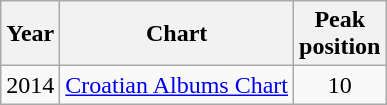<table class="wikitable">
<tr>
<th>Year</th>
<th>Chart</th>
<th>Peak<br>position</th>
</tr>
<tr>
<td>2014</td>
<td><a href='#'>Croatian Albums Chart</a></td>
<td style="text-align:center;">10</td>
</tr>
</table>
